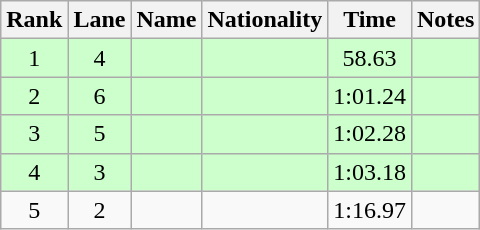<table class="wikitable sortable" style="text-align:center">
<tr>
<th>Rank</th>
<th>Lane</th>
<th>Name</th>
<th>Nationality</th>
<th>Time</th>
<th>Notes</th>
</tr>
<tr bgcolor=ccffcc>
<td>1</td>
<td>4</td>
<td align=left></td>
<td align=left></td>
<td>58.63</td>
<td><strong></strong></td>
</tr>
<tr bgcolor=ccffcc>
<td>2</td>
<td>6</td>
<td align=left></td>
<td align=left></td>
<td>1:01.24</td>
<td><strong></strong></td>
</tr>
<tr bgcolor=ccffcc>
<td>3</td>
<td>5</td>
<td align=left></td>
<td align=left></td>
<td>1:02.28</td>
<td><strong></strong></td>
</tr>
<tr bgcolor=ccffcc>
<td>4</td>
<td>3</td>
<td align=left></td>
<td align=left></td>
<td>1:03.18</td>
<td><strong></strong></td>
</tr>
<tr>
<td>5</td>
<td>2</td>
<td align=left></td>
<td align=left></td>
<td>1:16.97</td>
<td></td>
</tr>
</table>
